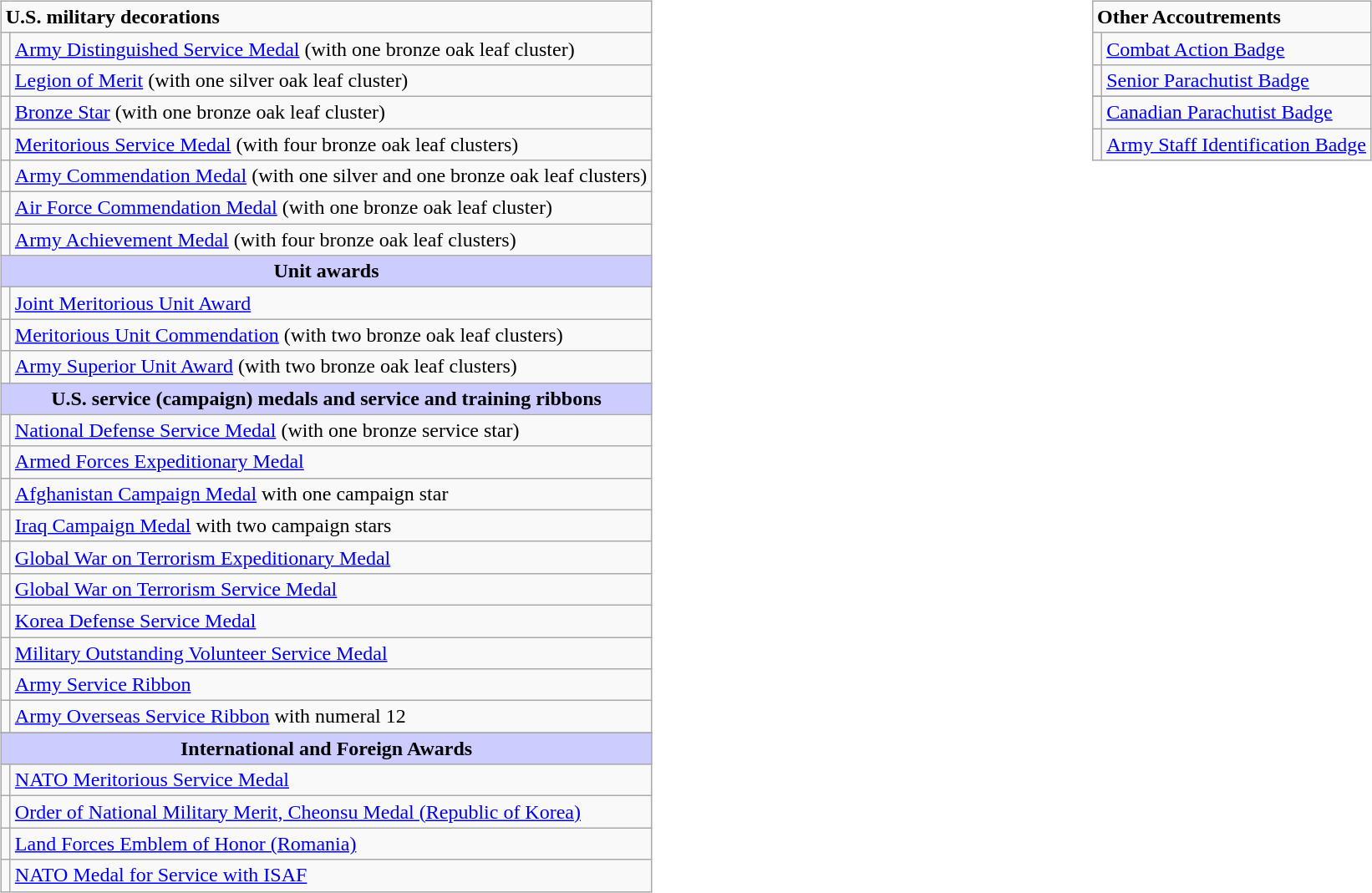<table style="width:100%;">
<tr>
<td valign="top"><br><table class="wikitable">
<tr>
<td colspan="2"><strong>U.S. military decorations</strong></td>
</tr>
<tr>
<td></td>
<td><a href='#'>Army Distinguished Service Medal</a> (with one bronze oak leaf cluster)</td>
</tr>
<tr>
<td></td>
<td><a href='#'>Legion of Merit</a> (with one silver oak leaf cluster)</td>
</tr>
<tr>
<td></td>
<td><a href='#'>Bronze Star</a> (with one bronze oak leaf cluster)</td>
</tr>
<tr>
<td></td>
<td><a href='#'>Meritorious Service Medal</a> (with four bronze oak leaf clusters)</td>
</tr>
<tr>
<td></td>
<td><a href='#'>Army Commendation Medal</a> (with one silver and one bronze oak leaf clusters)</td>
</tr>
<tr>
<td></td>
<td><a href='#'>Air Force Commendation Medal</a> (with one bronze oak leaf cluster)</td>
</tr>
<tr>
<td></td>
<td><a href='#'>Army Achievement Medal</a> (with four bronze oak leaf clusters)</td>
</tr>
<tr style="background:#ccf; text-align:center;">
<td colspan="2"><strong>Unit awards</strong></td>
</tr>
<tr>
<td></td>
<td><a href='#'>Joint Meritorious Unit Award</a></td>
</tr>
<tr>
<td></td>
<td><a href='#'>Meritorious Unit Commendation</a> (with two bronze oak leaf clusters)</td>
</tr>
<tr>
<td></td>
<td><a href='#'>Army Superior Unit Award</a> (with two bronze oak leaf clusters)</td>
</tr>
<tr style="background:#ccf; text-align:center;">
<td colspan="2"><strong>U.S. service (campaign) medals and service and training ribbons</strong></td>
</tr>
<tr>
<td></td>
<td><a href='#'>National Defense Service Medal</a> (with one bronze service star)</td>
</tr>
<tr>
<td></td>
<td><a href='#'>Armed Forces Expeditionary Medal</a></td>
</tr>
<tr>
<td></td>
<td><a href='#'>Afghanistan Campaign Medal</a> with one campaign star</td>
</tr>
<tr>
<td></td>
<td><a href='#'>Iraq Campaign Medal</a> with two campaign stars</td>
</tr>
<tr>
<td></td>
<td><a href='#'>Global War on Terrorism Expeditionary Medal</a></td>
</tr>
<tr>
<td></td>
<td><a href='#'>Global War on Terrorism Service Medal</a></td>
</tr>
<tr>
<td></td>
<td><a href='#'>Korea Defense Service Medal</a></td>
</tr>
<tr>
<td></td>
<td><a href='#'>Military Outstanding Volunteer Service Medal</a></td>
</tr>
<tr>
<td></td>
<td><a href='#'>Army Service Ribbon</a></td>
</tr>
<tr>
<td><span></span><span></span></td>
<td><a href='#'>Army Overseas Service Ribbon</a> with numeral 12</td>
</tr>
<tr>
</tr>
<tr style="background:#ccf; text-align:center;">
<td colspan="2"><strong>International and Foreign Awards</strong></td>
</tr>
<tr>
<td></td>
<td><a href='#'>NATO Meritorious Service Medal</a></td>
</tr>
<tr>
<td></td>
<td><a href='#'>Order of National Military Merit, Cheonsu Medal (Republic of Korea)</a></td>
</tr>
<tr>
<td></td>
<td><a href='#'>Land Forces Emblem of Honor (Romania)</a></td>
</tr>
<tr>
<td></td>
<td><a href='#'>NATO Medal for Service with ISAF</a></td>
</tr>
</table>
</td>
<td valign="top"><br><table class="wikitable">
<tr>
<td colspan="2"><strong>Other Accoutrements</strong></td>
</tr>
<tr>
<td align="center"></td>
<td><a href='#'>Combat Action Badge</a></td>
</tr>
<tr>
<td align="center"></td>
<td><a href='#'>Senior Parachutist Badge</a></td>
</tr>
<tr>
</tr>
<tr>
<td align="center"></td>
<td><a href='#'>Canadian Parachutist Badge</a></td>
</tr>
<tr>
<td align="center"></td>
<td><a href='#'>Army Staff Identification Badge</a></td>
</tr>
</table>
</td>
</tr>
</table>
